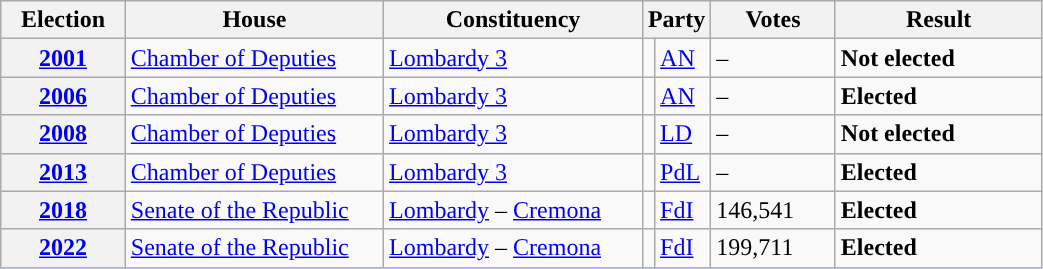<table class=wikitable style="width:55%; border:1px #AAAAFF solid">
<tr>
<th width=12%>Election</th>
<th width=25%>House</th>
<th width=25%>Constituency</th>
<th width=5% colspan="2">Party</th>
<th width=12%>Votes</th>
<th width=20%>Result</th>
</tr>
<tr>
<th><a href='#'>2001</a></th>
<td><a href='#'>Chamber of Deputies</a></td>
<td><a href='#'>Lombardy 3</a></td>
<td></td>
<td><a href='#'>AN</a></td>
<td>–</td>
<td> <strong>Not elected</strong></td>
</tr>
<tr>
<th><a href='#'>2006</a></th>
<td><a href='#'>Chamber of Deputies</a></td>
<td><a href='#'>Lombardy 3</a></td>
<td></td>
<td><a href='#'>AN</a></td>
<td>–</td>
<td> <strong>Elected</strong></td>
</tr>
<tr>
<th><a href='#'>2008</a></th>
<td><a href='#'>Chamber of Deputies</a></td>
<td><a href='#'>Lombardy 3</a></td>
<td></td>
<td><a href='#'>LD</a></td>
<td>–</td>
<td> <strong>Not elected</strong></td>
</tr>
<tr>
<th><a href='#'>2013</a></th>
<td><a href='#'>Chamber of Deputies</a></td>
<td><a href='#'>Lombardy 3</a></td>
<td></td>
<td><a href='#'>PdL</a></td>
<td>–</td>
<td> <strong>Elected</strong></td>
</tr>
<tr>
<th><a href='#'>2018</a></th>
<td><a href='#'>Senate of the Republic</a></td>
<td><a href='#'>Lombardy</a> – <a href='#'>Cremona</a></td>
<td></td>
<td><a href='#'>FdI</a></td>
<td>146,541</td>
<td> <strong>Elected</strong></td>
</tr>
<tr>
<th><a href='#'>2022</a></th>
<td><a href='#'>Senate of the Republic</a></td>
<td><a href='#'>Lombardy</a> – <a href='#'>Cremona</a></td>
<td></td>
<td><a href='#'>FdI</a></td>
<td>199,711</td>
<td> <strong>Elected</strong></td>
</tr>
<tr>
</tr>
</table>
